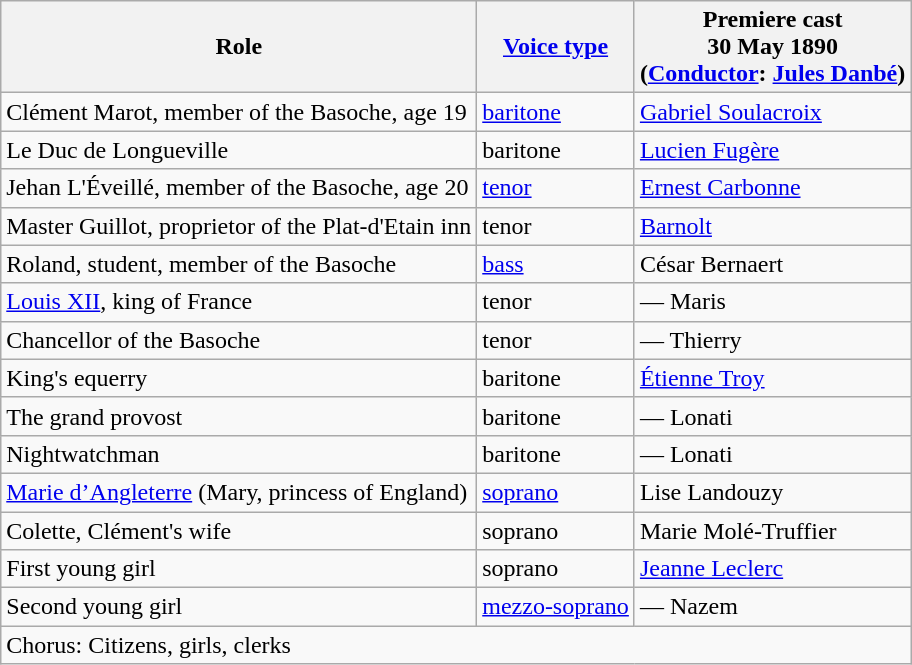<table class="wikitable">
<tr>
<th>Role</th>
<th><a href='#'>Voice type</a></th>
<th>Premiere cast<br>30 May 1890<br>(<a href='#'>Conductor</a>: <a href='#'>Jules Danbé</a>)</th>
</tr>
<tr>
<td>Clément Marot, member of the Basoche, age 19</td>
<td><a href='#'>baritone</a></td>
<td><a href='#'>Gabriel Soulacroix</a></td>
</tr>
<tr>
<td>Le Duc de Longueville</td>
<td>baritone</td>
<td><a href='#'>Lucien Fugère</a></td>
</tr>
<tr>
<td>Jehan L'Éveillé, member of the Basoche, age 20</td>
<td><a href='#'>tenor</a></td>
<td><a href='#'>Ernest Carbonne</a></td>
</tr>
<tr>
<td>Master Guillot, proprietor of the Plat-d'Etain inn</td>
<td>tenor</td>
<td><a href='#'>Barnolt</a></td>
</tr>
<tr>
<td>Roland, student, member of the Basoche</td>
<td><a href='#'>bass</a></td>
<td>César Bernaert</td>
</tr>
<tr>
<td><a href='#'>Louis XII</a>, king of France</td>
<td>tenor</td>
<td>— Maris</td>
</tr>
<tr>
<td>Chancellor of the Basoche</td>
<td>tenor</td>
<td>— Thierry</td>
</tr>
<tr>
<td>King's equerry</td>
<td>baritone</td>
<td><a href='#'>Étienne Troy</a></td>
</tr>
<tr>
<td>The grand provost</td>
<td>baritone</td>
<td>— Lonati</td>
</tr>
<tr>
<td>Nightwatchman</td>
<td>baritone</td>
<td>— Lonati</td>
</tr>
<tr>
<td><a href='#'>Marie d’Angleterre</a> (Mary, princess of England)</td>
<td><a href='#'>soprano</a></td>
<td>Lise Landouzy</td>
</tr>
<tr>
<td>Colette, Clément's wife</td>
<td>soprano</td>
<td>Marie Molé-Truffier</td>
</tr>
<tr>
<td>First young girl</td>
<td>soprano</td>
<td><a href='#'>Jeanne Leclerc</a></td>
</tr>
<tr>
<td>Second young girl</td>
<td><a href='#'>mezzo-soprano</a></td>
<td>— Nazem</td>
</tr>
<tr>
<td colspan="3">Chorus: Citizens, girls, clerks</td>
</tr>
</table>
